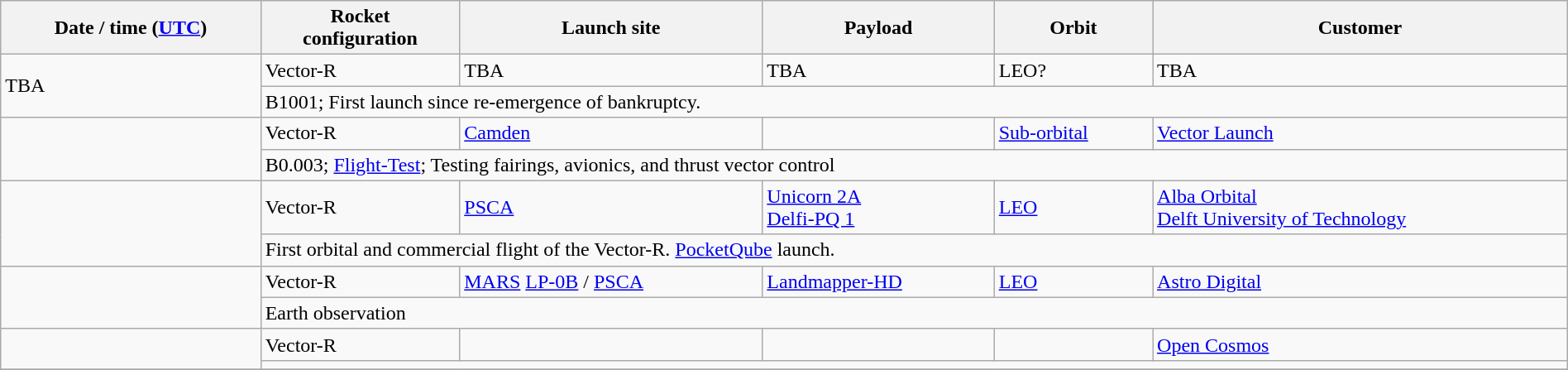<table class="wikitable plainrowheaders" style="width: 100%;">
<tr>
<th scope="col">Date / time (<a href='#'>UTC</a>)</th>
<th scope="col">Rocket<br>configuration</th>
<th scope="col">Launch site</th>
<th scope="col">Payload</th>
<th scope="col">Orbit</th>
<th scope="col">Customer</th>
</tr>
<tr>
<td rowspan="2">TBA</td>
<td>Vector-R</td>
<td>TBA</td>
<td>TBA</td>
<td>LEO?</td>
<td>TBA</td>
</tr>
<tr>
<td colspan="5">B1001; First launch since re-emergence of bankruptcy.</td>
</tr>
<tr>
<td rowspan="2"></td>
<td>Vector-R</td>
<td><a href='#'>Camden</a></td>
<td></td>
<td><a href='#'>Sub-orbital</a></td>
<td><a href='#'>Vector Launch</a></td>
</tr>
<tr>
<td colspan="5">B0.003; <a href='#'>Flight-Test</a>; Testing fairings, avionics, and thrust vector control</td>
</tr>
<tr>
<td rowspan="2"></td>
<td>Vector-R</td>
<td><a href='#'>PSCA</a></td>
<td><a href='#'>Unicorn 2A</a> <br> <a href='#'>Delfi-PQ 1</a></td>
<td><a href='#'>LEO</a></td>
<td><a href='#'>Alba Orbital</a> <br> <a href='#'>Delft University of Technology</a></td>
</tr>
<tr>
<td colspan="5">First orbital and commercial flight of the Vector-R. <a href='#'>PocketQube</a> launch.</td>
</tr>
<tr>
<td rowspan="2"></td>
<td>Vector-R</td>
<td><a href='#'>MARS</a> <a href='#'>LP-0B</a> / <a href='#'>PSCA</a></td>
<td><a href='#'>Landmapper-HD</a></td>
<td><a href='#'>LEO</a></td>
<td><a href='#'>Astro Digital</a></td>
</tr>
<tr>
<td colspan="5">Earth observation</td>
</tr>
<tr>
<td rowspan="2"></td>
<td>Vector-R</td>
<td></td>
<td></td>
<td></td>
<td><a href='#'>Open Cosmos</a></td>
</tr>
<tr>
<td colspan="5"></td>
</tr>
<tr>
</tr>
</table>
